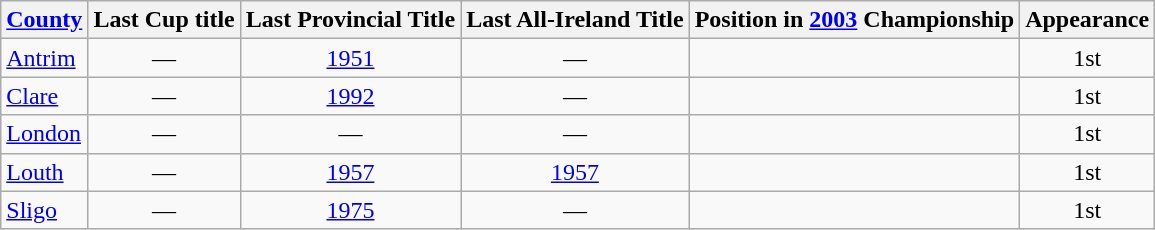<table class="wikitable sortable" style="text-align:center">
<tr>
<th><a href='#'>County</a></th>
<th>Last Cup title</th>
<th>Last Provincial Title</th>
<th>Last All-Ireland Title</th>
<th>Position in <a href='#'>2003</a> Championship</th>
<th>Appearance</th>
</tr>
<tr>
<td style="text-align:left"> <a href='#'>Antrim</a></td>
<td>—</td>
<td><a href='#'>1951</a></td>
<td>—</td>
<td></td>
<td>1st</td>
</tr>
<tr>
<td style="text-align:left"> <a href='#'>Clare</a></td>
<td>—</td>
<td><a href='#'>1992</a></td>
<td>—</td>
<td></td>
<td>1st</td>
</tr>
<tr>
<td style="text-align:left"> <a href='#'>London</a></td>
<td>—</td>
<td>—</td>
<td>—</td>
<td></td>
<td>1st</td>
</tr>
<tr>
<td style="text-align:left"> <a href='#'>Louth</a></td>
<td>—</td>
<td><a href='#'>1957</a></td>
<td><a href='#'>1957</a></td>
<td></td>
<td>1st</td>
</tr>
<tr>
<td style="text-align:left"> <a href='#'>Sligo</a></td>
<td>—</td>
<td><a href='#'>1975</a></td>
<td>—</td>
<td></td>
<td>1st</td>
</tr>
</table>
